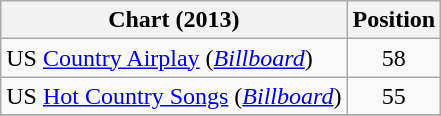<table class="wikitable sortable">
<tr>
<th scope="col">Chart (2013)</th>
<th scope="col">Position</th>
</tr>
<tr>
<td>US <a href='#'>Country Airplay</a> (<em><a href='#'>Billboard</a></em>)</td>
<td align="center">58</td>
</tr>
<tr>
<td>US <a href='#'>Hot Country Songs</a> (<em><a href='#'>Billboard</a></em>)</td>
<td align="center">55</td>
</tr>
<tr>
</tr>
</table>
